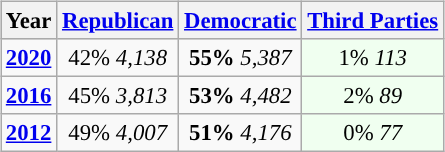<table class="wikitable" style="float:right; font-size:95%;">
<tr bgcolor=lightgrey>
<th>Year</th>
<th><a href='#'>Republican</a></th>
<th><a href='#'>Democratic</a></th>
<th><a href='#'>Third Parties</a></th>
</tr>
<tr>
<td style="text-align:center; "><strong><a href='#'>2020</a></strong></td>
<td style="text-align:center; ">42% <em>4,138</em></td>
<td style="text-align:center; "><strong>55%</strong> <em>5,387</em></td>
<td style="text-align:center; background:honeyDew;">1% <em>113</em></td>
</tr>
<tr>
<td style="text-align:center; "><strong><a href='#'>2016</a></strong></td>
<td style="text-align:center; ">45% <em>3,813</em></td>
<td style="text-align:center; "><strong>53%</strong> <em>4,482</em></td>
<td style="text-align:center; background:honeyDew;">2% <em>89</em></td>
</tr>
<tr>
<td style="text-align:center; "><strong><a href='#'>2012</a></strong></td>
<td style="text-align:center; ">49% <em>4,007</em></td>
<td style="text-align:center; "><strong>51%</strong> <em>4,176</em></td>
<td style="text-align:center; background:honeyDew;">0% <em>77</em></td>
</tr>
</table>
